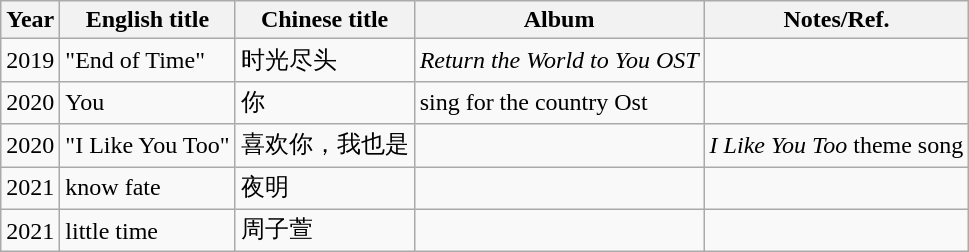<table class="wikitable sortable">
<tr>
<th>Year</th>
<th>English title</th>
<th>Chinese title</th>
<th>Album</th>
<th class="unsortable">Notes/Ref.</th>
</tr>
<tr>
<td>2019</td>
<td>"End of Time"</td>
<td>时光尽头</td>
<td><em> Return the World to You OST</em></td>
<td></td>
</tr>
<tr>
<td>2020</td>
<td>You</td>
<td>你</td>
<td>sing for the country Ost</td>
<td></td>
</tr>
<tr>
<td>2020</td>
<td>"I Like You Too"</td>
<td>喜欢你，我也是</td>
<td></td>
<td><em>I Like You Too</em> theme song</td>
</tr>
<tr>
<td>2021</td>
<td>know fate</td>
<td>夜明</td>
<td></td>
<td></td>
</tr>
<tr>
<td>2021</td>
<td>little time</td>
<td>周子萱</td>
<td></td>
<td></td>
</tr>
</table>
